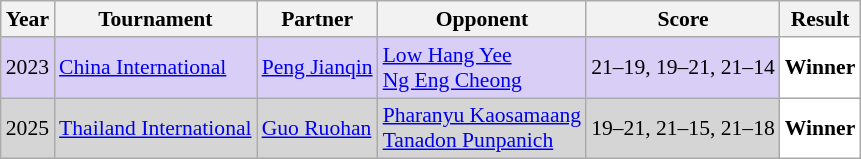<table class="sortable wikitable" style="font-size: 90%;">
<tr>
<th>Year</th>
<th>Tournament</th>
<th>Partner</th>
<th>Opponent</th>
<th>Score</th>
<th>Result</th>
</tr>
<tr style="background:#D8CEF6">
<td align="center">2023</td>
<td align="left"><a href='#'>China International</a></td>
<td align="left"> <a href='#'>Peng Jianqin</a></td>
<td align="left"> <a href='#'>Low Hang Yee</a><br> <a href='#'>Ng Eng Cheong</a></td>
<td align="left">21–19, 19–21, 21–14</td>
<td style="text-align:left; background:white"> <strong>Winner</strong></td>
</tr>
<tr style="background:#D5D5D5">
<td align="center">2025</td>
<td align="left"><a href='#'>Thailand International</a></td>
<td align="left"> <a href='#'>Guo Ruohan</a></td>
<td align="left"> <a href='#'>Pharanyu Kaosamaang</a><br> <a href='#'>Tanadon Punpanich</a></td>
<td align="left">19–21, 21–15, 21–18</td>
<td style="text-align:left; background:white"> <strong>Winner</strong></td>
</tr>
</table>
